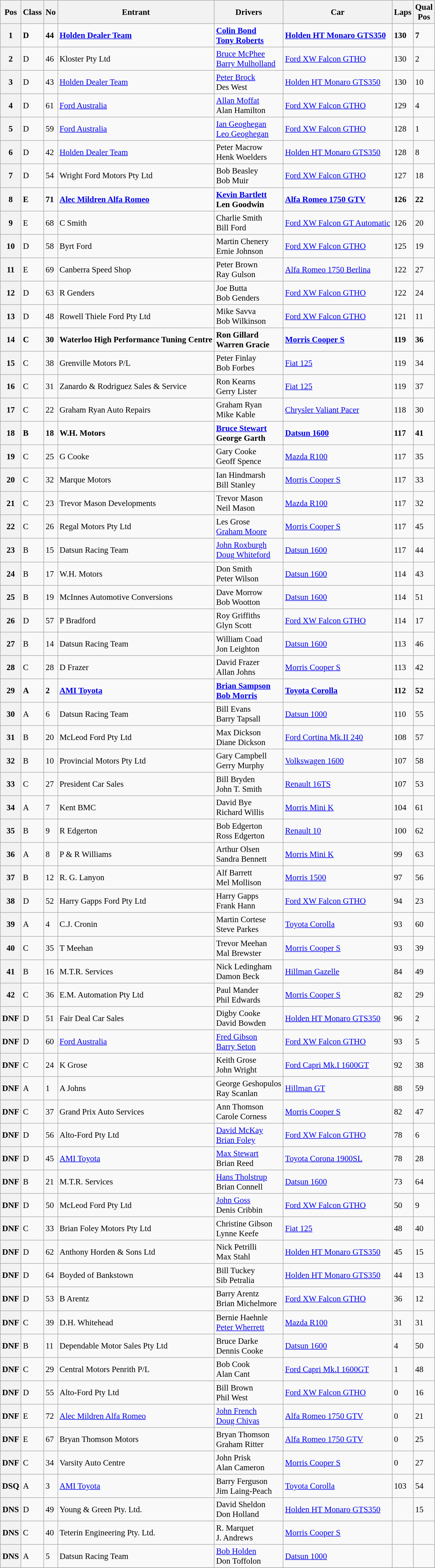<table class="wikitable sortable" style="font-size: 95%;">
<tr>
<th>Pos</th>
<th>Class</th>
<th>No</th>
<th>Entrant</th>
<th>Drivers</th>
<th>Car</th>
<th>Laps</th>
<th>Qual<br>Pos</th>
</tr>
<tr style="font-weight:bold">
<th>1</th>
<td>D</td>
<td>44</td>
<td><a href='#'>Holden Dealer Team</a></td>
<td> <a href='#'>Colin Bond</a><br> <a href='#'>Tony Roberts</a></td>
<td><a href='#'>Holden HT Monaro GTS350</a></td>
<td>130</td>
<td>7</td>
</tr>
<tr>
<th>2</th>
<td>D</td>
<td>46</td>
<td>Kloster Pty Ltd</td>
<td> <a href='#'>Bruce McPhee</a><br> <a href='#'>Barry Mulholland</a></td>
<td><a href='#'>Ford XW Falcon GTHO</a></td>
<td>130</td>
<td>2</td>
</tr>
<tr>
<th>3</th>
<td>D</td>
<td>43</td>
<td><a href='#'>Holden Dealer Team</a></td>
<td> <a href='#'>Peter Brock</a><br> Des West</td>
<td><a href='#'>Holden HT Monaro GTS350</a></td>
<td>130</td>
<td>10</td>
</tr>
<tr>
<th>4</th>
<td>D</td>
<td>61</td>
<td><a href='#'>Ford Australia</a></td>
<td> <a href='#'>Allan Moffat</a><br> Alan Hamilton</td>
<td><a href='#'>Ford XW Falcon GTHO</a></td>
<td>129</td>
<td>4</td>
</tr>
<tr>
<th>5</th>
<td>D</td>
<td>59</td>
<td><a href='#'>Ford Australia</a></td>
<td> <a href='#'>Ian Geoghegan</a><br> <a href='#'>Leo Geoghegan</a></td>
<td><a href='#'>Ford XW Falcon GTHO</a></td>
<td>128</td>
<td>1</td>
</tr>
<tr>
<th>6</th>
<td>D</td>
<td>42</td>
<td><a href='#'>Holden Dealer Team</a></td>
<td> Peter Macrow<br> Henk Woelders</td>
<td><a href='#'>Holden HT Monaro GTS350</a></td>
<td>128</td>
<td>8</td>
</tr>
<tr>
<th>7</th>
<td>D</td>
<td>54</td>
<td>Wright Ford Motors Pty Ltd</td>
<td> Bob Beasley<br> Bob Muir</td>
<td><a href='#'>Ford XW Falcon GTHO</a></td>
<td>127</td>
<td>18</td>
</tr>
<tr style="font-weight:bold">
<th>8</th>
<td>E</td>
<td>71</td>
<td><a href='#'>Alec Mildren Alfa Romeo</a></td>
<td> <a href='#'>Kevin Bartlett</a><br> Len Goodwin</td>
<td><a href='#'>Alfa Romeo 1750 GTV</a></td>
<td>126</td>
<td>22</td>
</tr>
<tr>
<th>9</th>
<td>E</td>
<td>68</td>
<td>C Smith</td>
<td> Charlie Smith<br> Bill Ford</td>
<td><a href='#'>Ford XW Falcon GT Automatic</a></td>
<td>126</td>
<td>20</td>
</tr>
<tr>
<th>10</th>
<td>D</td>
<td>58</td>
<td>Byrt Ford</td>
<td> Martin Chenery<br> Ernie Johnson</td>
<td><a href='#'>Ford XW Falcon GTHO</a></td>
<td>125</td>
<td>19</td>
</tr>
<tr>
<th>11</th>
<td>E</td>
<td>69</td>
<td>Canberra Speed Shop</td>
<td> Peter Brown<br> Ray Gulson</td>
<td><a href='#'>Alfa Romeo 1750 Berlina</a></td>
<td>122</td>
<td>27</td>
</tr>
<tr>
<th>12</th>
<td>D</td>
<td>63</td>
<td>R Genders</td>
<td> Joe Butta<br> Bob Genders</td>
<td><a href='#'>Ford XW Falcon GTHO</a></td>
<td>122</td>
<td>24</td>
</tr>
<tr>
<th>13</th>
<td>D</td>
<td>48</td>
<td>Rowell Thiele Ford Pty Ltd</td>
<td> Mike Savva<br> Bob Wilkinson</td>
<td><a href='#'>Ford XW Falcon GTHO</a></td>
<td>121</td>
<td>11</td>
</tr>
<tr style="font-weight:bold">
<th>14</th>
<td>C</td>
<td>30</td>
<td>Waterloo High Performance Tuning Centre</td>
<td> Ron Gillard<br> Warren Gracie</td>
<td><a href='#'>Morris Cooper S</a></td>
<td>119</td>
<td>36</td>
</tr>
<tr>
<th>15</th>
<td>C</td>
<td>38</td>
<td>Grenville Motors P/L</td>
<td> Peter Finlay<br> Bob Forbes</td>
<td><a href='#'>Fiat 125</a></td>
<td>119</td>
<td>34</td>
</tr>
<tr>
<th>16</th>
<td>C</td>
<td>31</td>
<td>Zanardo & Rodriguez Sales & Service</td>
<td> Ron Kearns<br> Gerry Lister</td>
<td><a href='#'>Fiat 125</a></td>
<td>119</td>
<td>37</td>
</tr>
<tr>
<th>17</th>
<td>C</td>
<td>22</td>
<td>Graham Ryan Auto Repairs</td>
<td> Graham Ryan<br> Mike Kable</td>
<td><a href='#'>Chrysler Valiant Pacer</a></td>
<td>118</td>
<td>30</td>
</tr>
<tr style="font-weight:bold">
<th>18</th>
<td>B</td>
<td>18</td>
<td>W.H. Motors</td>
<td> <a href='#'>Bruce Stewart</a><br> George Garth</td>
<td><a href='#'>Datsun 1600</a></td>
<td>117</td>
<td>41</td>
</tr>
<tr>
<th>19</th>
<td>C</td>
<td>25</td>
<td>G Cooke</td>
<td> Gary Cooke<br> Geoff Spence</td>
<td><a href='#'>Mazda R100</a></td>
<td>117</td>
<td>35</td>
</tr>
<tr>
<th>20</th>
<td>C</td>
<td>32</td>
<td>Marque Motors</td>
<td> Ian Hindmarsh<br> Bill Stanley</td>
<td><a href='#'>Morris Cooper S</a></td>
<td>117</td>
<td>33</td>
</tr>
<tr>
<th>21</th>
<td>C</td>
<td>23</td>
<td>Trevor Mason Developments</td>
<td> Trevor Mason<br> Neil Mason</td>
<td><a href='#'>Mazda R100</a></td>
<td>117</td>
<td>32</td>
</tr>
<tr>
<th>22</th>
<td>C</td>
<td>26</td>
<td>Regal Motors Pty Ltd</td>
<td> Les Grose<br> <a href='#'>Graham Moore</a></td>
<td><a href='#'>Morris Cooper S</a></td>
<td>117</td>
<td>45</td>
</tr>
<tr>
<th>23</th>
<td>B</td>
<td>15</td>
<td>Datsun Racing Team</td>
<td> <a href='#'>John Roxburgh</a><br> <a href='#'>Doug Whiteford</a></td>
<td><a href='#'>Datsun 1600</a></td>
<td>117</td>
<td>44</td>
</tr>
<tr>
<th>24</th>
<td>B</td>
<td>17</td>
<td>W.H. Motors</td>
<td> Don Smith<br> Peter Wilson</td>
<td><a href='#'>Datsun 1600</a></td>
<td>114</td>
<td>43</td>
</tr>
<tr>
<th>25</th>
<td>B</td>
<td>19</td>
<td>McInnes Automotive Conversions</td>
<td> Dave Morrow <br> Bob Wootton</td>
<td><a href='#'>Datsun 1600</a></td>
<td>114</td>
<td>51</td>
</tr>
<tr>
<th>26</th>
<td>D</td>
<td>57</td>
<td>P Bradford</td>
<td> Roy Griffiths<br> Glyn Scott</td>
<td><a href='#'>Ford XW Falcon GTHO</a></td>
<td>114</td>
<td>17</td>
</tr>
<tr>
<th>27</th>
<td>B</td>
<td>14</td>
<td>Datsun Racing Team</td>
<td> William Coad<br> Jon Leighton</td>
<td><a href='#'>Datsun 1600</a></td>
<td>113</td>
<td>46</td>
</tr>
<tr>
<th>28</th>
<td>C</td>
<td>28</td>
<td>D Frazer</td>
<td> David Frazer<br> Allan Johns</td>
<td><a href='#'>Morris Cooper S</a></td>
<td>113</td>
<td>42</td>
</tr>
<tr style="font-weight:bold">
<th>29</th>
<td>A</td>
<td>2</td>
<td><a href='#'>AMI Toyota</a></td>
<td> <a href='#'>Brian Sampson</a><br> <a href='#'>Bob Morris</a></td>
<td><a href='#'>Toyota Corolla</a></td>
<td>112</td>
<td>52</td>
</tr>
<tr>
<th>30</th>
<td>A</td>
<td>6</td>
<td>Datsun Racing Team</td>
<td> Bill Evans<br> Barry Tapsall</td>
<td><a href='#'>Datsun 1000</a></td>
<td>110</td>
<td>55</td>
</tr>
<tr>
<th>31</th>
<td>B</td>
<td>20</td>
<td>McLeod Ford Pty Ltd</td>
<td> Max Dickson<br> Diane Dickson</td>
<td><a href='#'>Ford Cortina Mk.II 240</a></td>
<td>108</td>
<td>57</td>
</tr>
<tr>
<th>32</th>
<td>B</td>
<td>10</td>
<td>Provincial Motors Pty Ltd</td>
<td> Gary Campbell<br> Gerry Murphy</td>
<td><a href='#'>Volkswagen 1600</a></td>
<td>107</td>
<td>58</td>
</tr>
<tr>
<th>33</th>
<td>C</td>
<td>27</td>
<td>President Car Sales</td>
<td> Bill Bryden<br> John T. Smith</td>
<td><a href='#'>Renault 16TS</a></td>
<td>107</td>
<td>53</td>
</tr>
<tr>
<th>34</th>
<td>A</td>
<td>7</td>
<td>Kent BMC</td>
<td> David Bye<br> Richard Willis</td>
<td><a href='#'>Morris Mini K</a></td>
<td>104</td>
<td>61</td>
</tr>
<tr>
<th>35</th>
<td>B</td>
<td>9</td>
<td>R Edgerton</td>
<td> Bob Edgerton<br> Ross Edgerton</td>
<td><a href='#'>Renault 10</a></td>
<td>100</td>
<td>62</td>
</tr>
<tr>
<th>36</th>
<td>A</td>
<td>8</td>
<td>P & R Williams</td>
<td> Arthur Olsen<br> Sandra Bennett</td>
<td><a href='#'>Morris Mini K</a></td>
<td>99</td>
<td>63</td>
</tr>
<tr>
<th>37</th>
<td>B</td>
<td>12</td>
<td>R. G. Lanyon</td>
<td> Alf Barrett<br> Mel Mollison</td>
<td><a href='#'>Morris 1500</a></td>
<td>97</td>
<td>56</td>
</tr>
<tr>
<th>38</th>
<td>D</td>
<td>52</td>
<td>Harry Gapps Ford Pty Ltd</td>
<td> Harry Gapps<br> Frank Hann</td>
<td><a href='#'>Ford XW Falcon GTHO</a></td>
<td>94</td>
<td>23</td>
</tr>
<tr>
<th>39</th>
<td>A</td>
<td>4</td>
<td>C.J. Cronin</td>
<td> Martin Cortese<br> Steve Parkes</td>
<td><a href='#'>Toyota Corolla</a></td>
<td>93</td>
<td>60</td>
</tr>
<tr>
<th>40</th>
<td>C</td>
<td>35</td>
<td>T Meehan</td>
<td> Trevor Meehan<br> Mal Brewster</td>
<td><a href='#'>Morris Cooper S</a></td>
<td>93</td>
<td>39</td>
</tr>
<tr>
<th>41</th>
<td>B</td>
<td>16</td>
<td>M.T.R. Services</td>
<td> Nick Ledingham<br> Damon Beck</td>
<td><a href='#'>Hillman Gazelle</a></td>
<td>84</td>
<td>49</td>
</tr>
<tr>
<th>42</th>
<td>C</td>
<td>36</td>
<td>E.M. Automation Pty Ltd</td>
<td> Paul Mander<br> Phil Edwards</td>
<td><a href='#'>Morris Cooper S</a></td>
<td>82</td>
<td>29</td>
</tr>
<tr>
<th>DNF</th>
<td>D</td>
<td>51</td>
<td>Fair Deal Car Sales</td>
<td> Digby Cooke<br> David Bowden</td>
<td><a href='#'>Holden HT Monaro GTS350</a></td>
<td>96</td>
<td>2</td>
</tr>
<tr>
<th>DNF</th>
<td>D</td>
<td>60</td>
<td><a href='#'>Ford Australia</a></td>
<td> <a href='#'>Fred Gibson</a><br> <a href='#'>Barry Seton</a></td>
<td><a href='#'>Ford XW Falcon GTHO</a></td>
<td>93</td>
<td>5</td>
</tr>
<tr>
<th>DNF</th>
<td>C</td>
<td>24</td>
<td>K Grose</td>
<td> Keith Grose<br> John Wright</td>
<td><a href='#'>Ford Capri Mk.I 1600GT</a></td>
<td>92</td>
<td>38</td>
</tr>
<tr>
<th>DNF</th>
<td>A</td>
<td>1</td>
<td>A Johns</td>
<td> George Geshopulos<br> Ray Scanlan</td>
<td><a href='#'>Hillman GT</a></td>
<td>88</td>
<td>59</td>
</tr>
<tr>
<th>DNF</th>
<td>C</td>
<td>37</td>
<td>Grand Prix Auto Services</td>
<td> Ann Thomson <br> Carole Corness</td>
<td><a href='#'>Morris Cooper S</a></td>
<td>82</td>
<td>47</td>
</tr>
<tr>
<th>DNF</th>
<td>D</td>
<td>56</td>
<td>Alto-Ford Pty Ltd</td>
<td> <a href='#'>David McKay</a><br> <a href='#'>Brian Foley</a></td>
<td><a href='#'>Ford XW Falcon GTHO</a></td>
<td>78</td>
<td>6</td>
</tr>
<tr>
<th>DNF</th>
<td>D</td>
<td>45</td>
<td><a href='#'>AMI Toyota</a></td>
<td> <a href='#'>Max Stewart</a><br> Brian Reed</td>
<td><a href='#'>Toyota Corona 1900SL</a></td>
<td>78</td>
<td>28</td>
</tr>
<tr>
<th>DNF</th>
<td>B</td>
<td>21</td>
<td>M.T.R. Services</td>
<td> <a href='#'>Hans Tholstrup</a><br> Brian Connell</td>
<td><a href='#'>Datsun 1600</a></td>
<td>73</td>
<td>64</td>
</tr>
<tr>
<th>DNF</th>
<td>D</td>
<td>50</td>
<td>McLeod Ford Pty Ltd</td>
<td> <a href='#'>John Goss</a><br> Denis Cribbin</td>
<td><a href='#'>Ford XW Falcon GTHO</a></td>
<td>50</td>
<td>9</td>
</tr>
<tr>
<th>DNF</th>
<td>C</td>
<td>33</td>
<td>Brian Foley Motors Pty Ltd</td>
<td> Christine Gibson<br> Lynne Keefe</td>
<td><a href='#'>Fiat 125</a></td>
<td>48</td>
<td>40</td>
</tr>
<tr>
<th>DNF</th>
<td>D</td>
<td>62</td>
<td>Anthony Horden & Sons Ltd</td>
<td> Nick Petrilli<br> Max Stahl</td>
<td><a href='#'>Holden HT Monaro GTS350</a></td>
<td>45</td>
<td>15</td>
</tr>
<tr>
<th>DNF</th>
<td>D</td>
<td>64</td>
<td>Boyded of Bankstown</td>
<td> Bill Tuckey<br> Sib Petralia</td>
<td><a href='#'>Holden HT Monaro GTS350</a></td>
<td>44</td>
<td>13</td>
</tr>
<tr>
<th>DNF</th>
<td>D</td>
<td>53</td>
<td>B Arentz</td>
<td> Barry Arentz<br> Brian Michelmore</td>
<td><a href='#'>Ford XW Falcon GTHO</a></td>
<td>36</td>
<td>12</td>
</tr>
<tr>
<th>DNF</th>
<td>C</td>
<td>39</td>
<td>D.H. Whitehead</td>
<td> Bernie Haehnle<br> <a href='#'>Peter Wherrett</a></td>
<td><a href='#'>Mazda R100</a></td>
<td>31</td>
<td>31</td>
</tr>
<tr>
<th>DNF</th>
<td>B</td>
<td>11</td>
<td>Dependable Motor Sales Pty Ltd</td>
<td> Bruce Darke<br> Dennis Cooke</td>
<td><a href='#'>Datsun 1600</a></td>
<td>4</td>
<td>50</td>
</tr>
<tr>
<th>DNF</th>
<td>C</td>
<td>29</td>
<td>Central Motors Penrith P/L</td>
<td> Bob Cook<br> Alan Cant</td>
<td><a href='#'>Ford Capri Mk.I 1600GT</a></td>
<td>1</td>
<td>48</td>
</tr>
<tr>
<th>DNF</th>
<td>D</td>
<td>55</td>
<td>Alto-Ford Pty Ltd</td>
<td> Bill Brown <br> Phil West</td>
<td><a href='#'>Ford XW Falcon GTHO</a></td>
<td>0</td>
<td>16</td>
</tr>
<tr>
<th>DNF</th>
<td>E</td>
<td>72</td>
<td><a href='#'>Alec Mildren Alfa Romeo</a></td>
<td> <a href='#'>John French</a><br> <a href='#'>Doug Chivas</a></td>
<td><a href='#'>Alfa Romeo 1750 GTV</a></td>
<td>0</td>
<td>21</td>
</tr>
<tr>
<th>DNF</th>
<td>E</td>
<td>67</td>
<td>Bryan Thomson Motors</td>
<td> Bryan Thomson<br> Graham Ritter</td>
<td><a href='#'>Alfa Romeo 1750 GTV</a></td>
<td>0</td>
<td>25</td>
</tr>
<tr>
<th>DNF</th>
<td>C</td>
<td>34</td>
<td>Varsity Auto Centre</td>
<td> John Prisk<br> Alan Cameron</td>
<td><a href='#'>Morris Cooper S</a></td>
<td>0</td>
<td>27</td>
</tr>
<tr>
<th>DSQ</th>
<td>A</td>
<td>3</td>
<td><a href='#'>AMI Toyota</a></td>
<td> Barry Ferguson<br> Jim Laing-Peach</td>
<td><a href='#'>Toyota Corolla</a></td>
<td>103</td>
<td>54</td>
</tr>
<tr>
<th>DNS</th>
<td>D</td>
<td>49</td>
<td>Young & Green Pty. Ltd.</td>
<td> David Sheldon<br> Don Holland</td>
<td><a href='#'>Holden HT Monaro GTS350</a></td>
<td></td>
<td>15</td>
</tr>
<tr>
<th>DNS </th>
<td>C </td>
<td>40 </td>
<td>Teterin Engineering Pty. Ltd.</td>
<td> R. Marquet  <br> J. Andrews </td>
<td><a href='#'>Morris Cooper S</a></td>
<td></td>
<td></td>
</tr>
<tr>
<th>DNS </th>
<td>A </td>
<td>5 </td>
<td>Datsun Racing Team </td>
<td> <a href='#'>Bob Holden</a><br> Don Toffolon</td>
<td><a href='#'>Datsun 1000</a></td>
<td></td>
<td></td>
</tr>
<tr>
</tr>
</table>
